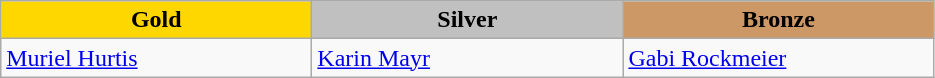<table class="wikitable" style="text-align:left">
<tr align="center">
<td width=200 bgcolor=gold><strong>Gold</strong></td>
<td width=200 bgcolor=silver><strong>Silver</strong></td>
<td width=200 bgcolor=CC9966><strong>Bronze</strong></td>
</tr>
<tr>
<td><a href='#'>Muriel Hurtis</a><br><em></em></td>
<td><a href='#'>Karin Mayr</a><br><em></em></td>
<td><a href='#'>Gabi Rockmeier</a><br><em></em></td>
</tr>
</table>
